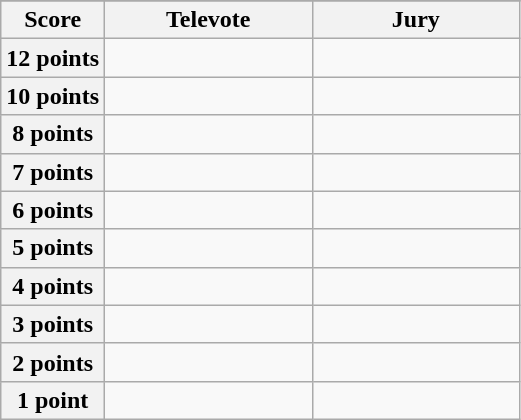<table class="wikitable">
<tr>
</tr>
<tr>
<th scope="col" width="20%">Score</th>
<th scope="col" width="40%">Televote</th>
<th scope="col" width="40%">Jury</th>
</tr>
<tr>
<th scope="row">12 points</th>
<td></td>
<td></td>
</tr>
<tr>
<th scope="row">10 points</th>
<td></td>
<td></td>
</tr>
<tr>
<th scope="row">8 points</th>
<td></td>
<td></td>
</tr>
<tr>
<th scope="row">7 points</th>
<td></td>
<td></td>
</tr>
<tr>
<th scope="row">6 points</th>
<td></td>
<td></td>
</tr>
<tr>
<th scope="row">5 points</th>
<td></td>
<td></td>
</tr>
<tr>
<th scope="row">4 points</th>
<td></td>
<td></td>
</tr>
<tr>
<th scope="row">3 points</th>
<td></td>
<td></td>
</tr>
<tr>
<th scope="row">2 points</th>
<td></td>
<td></td>
</tr>
<tr>
<th scope="row">1 point</th>
<td></td>
<td></td>
</tr>
</table>
